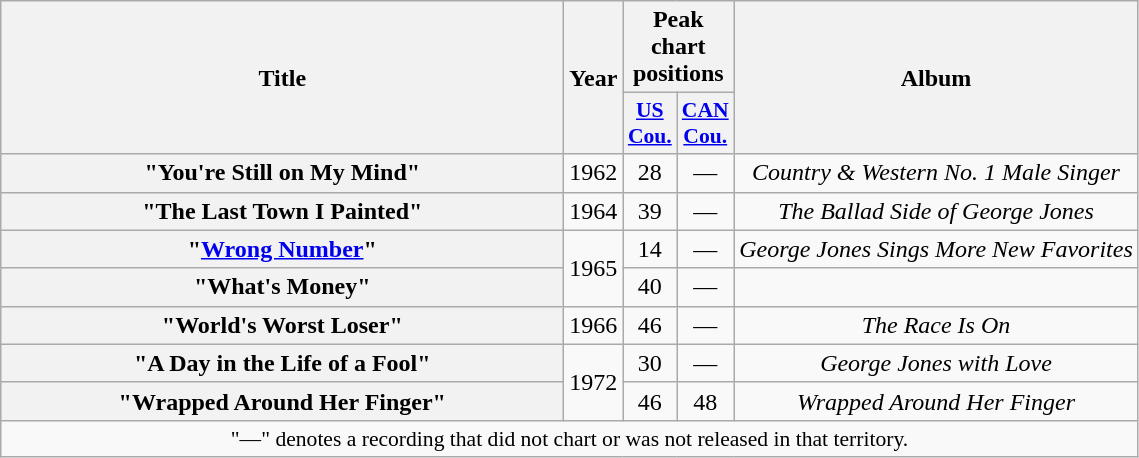<table class="wikitable plainrowheaders" style="text-align:center;" border="1">
<tr>
<th scope="col" rowspan="2" style="width:23em;">Title</th>
<th scope="col" rowspan="2">Year</th>
<th scope="col" colspan="2">Peak chart<br>positions</th>
<th scope="col" rowspan="2">Album</th>
</tr>
<tr>
<th scope="col" style="width:2em;font-size:90%;"><a href='#'>US<br>Cou.</a><br></th>
<th scope="col" style="width:2em;font-size:90%;"><a href='#'>CAN<br>Cou.</a><br></th>
</tr>
<tr>
<th scope="row">"You're Still on My Mind"</th>
<td>1962</td>
<td>28</td>
<td>—</td>
<td><em>Country & Western No. 1 Male Singer</em></td>
</tr>
<tr>
<th scope="row">"The Last Town I Painted"</th>
<td>1964</td>
<td>39</td>
<td>—</td>
<td><em>The Ballad Side of George Jones</em></td>
</tr>
<tr>
<th scope="row">"<a href='#'>Wrong Number</a>"</th>
<td rowspan="2">1965</td>
<td>14</td>
<td>—</td>
<td><em>George Jones Sings More New Favorites</em></td>
</tr>
<tr>
<th scope="row">"What's Money"</th>
<td>40</td>
<td>—</td>
<td></td>
</tr>
<tr>
<th scope="row">"World's Worst Loser"</th>
<td>1966</td>
<td>46</td>
<td>—</td>
<td><em>The Race Is On</em></td>
</tr>
<tr>
<th scope="row">"A Day in the Life of a Fool"</th>
<td rowspan="2">1972</td>
<td>30</td>
<td>—</td>
<td><em>George Jones with Love</em></td>
</tr>
<tr>
<th scope="row">"Wrapped Around Her Finger"</th>
<td>46</td>
<td>48</td>
<td><em>Wrapped Around Her Finger</em></td>
</tr>
<tr>
<td colspan="6" style="font-size:90%">"—" denotes a recording that did not chart or was not released in that territory.</td>
</tr>
</table>
